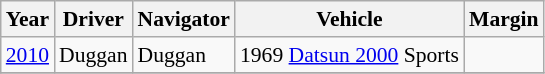<table class="wikitable sortable" style="font-size: 90%;">
<tr>
<th>Year</th>
<th>Driver</th>
<th>Navigator</th>
<th>Vehicle</th>
<th>Margin</th>
</tr>
<tr>
<td><a href='#'>2010</a></td>
<td> Duggan</td>
<td>Duggan</td>
<td>1969 <a href='#'>Datsun 2000</a> Sports</td>
<td></td>
</tr>
<tr>
</tr>
</table>
